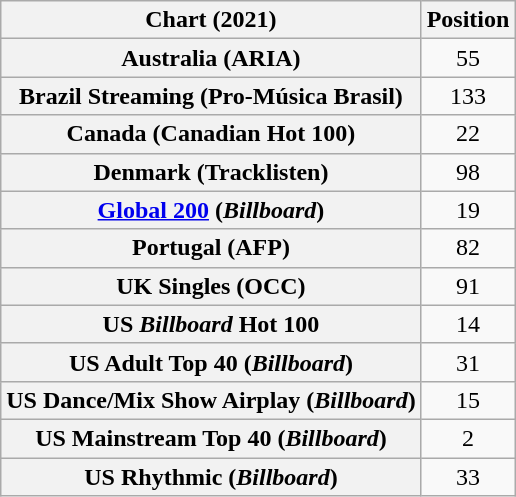<table class="wikitable sortable plainrowheaders" style="text-align:center">
<tr>
<th scope="col">Chart (2021)</th>
<th scope="col">Position</th>
</tr>
<tr>
<th scope="row">Australia (ARIA)</th>
<td>55</td>
</tr>
<tr>
<th scope="row">Brazil Streaming (Pro-Música Brasil)</th>
<td>133</td>
</tr>
<tr>
<th scope="row">Canada (Canadian Hot 100)</th>
<td>22</td>
</tr>
<tr>
<th scope="row">Denmark (Tracklisten)</th>
<td>98</td>
</tr>
<tr>
<th scope="row"><a href='#'>Global 200</a> (<em>Billboard</em>)</th>
<td>19</td>
</tr>
<tr>
<th scope="row">Portugal (AFP)</th>
<td>82</td>
</tr>
<tr>
<th scope="row">UK Singles (OCC)</th>
<td>91</td>
</tr>
<tr>
<th scope="row">US <em>Billboard</em> Hot 100</th>
<td>14</td>
</tr>
<tr>
<th scope="row">US Adult Top 40 (<em>Billboard</em>)</th>
<td>31</td>
</tr>
<tr>
<th scope="row">US Dance/Mix Show Airplay (<em>Billboard</em>)</th>
<td>15</td>
</tr>
<tr>
<th scope="row">US Mainstream Top 40 (<em>Billboard</em>)</th>
<td>2</td>
</tr>
<tr>
<th scope="row">US Rhythmic (<em>Billboard</em>)</th>
<td>33</td>
</tr>
</table>
